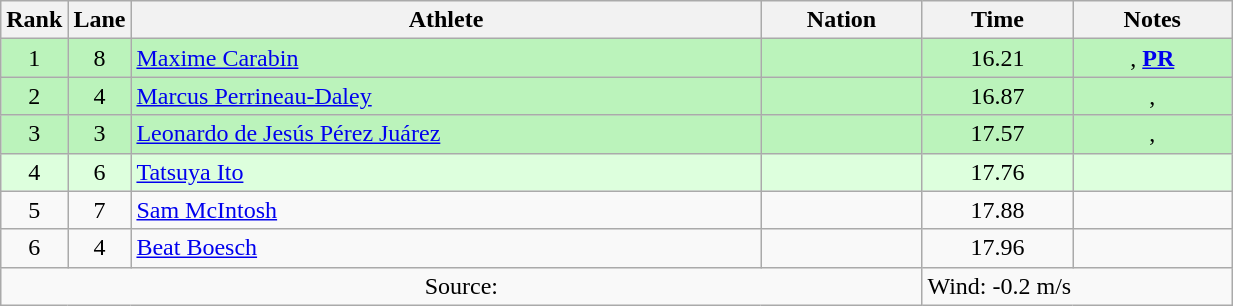<table class="wikitable sortable" style="text-align:center;width: 65%;">
<tr>
<th scope="col" style="width: 10px;">Rank</th>
<th scope="col" style="width: 10px;">Lane</th>
<th scope="col">Athlete</th>
<th scope="col">Nation</th>
<th scope="col">Time</th>
<th scope="col">Notes</th>
</tr>
<tr bgcolor=bbf3bb>
<td>1</td>
<td>8</td>
<td align=left><a href='#'>Maxime Carabin</a></td>
<td align=left></td>
<td>16.21</td>
<td>, <strong><a href='#'>PR</a></strong></td>
</tr>
<tr bgcolor=bbf3bb>
<td>2</td>
<td>4</td>
<td align=left><a href='#'>Marcus Perrineau-Daley</a></td>
<td align=left></td>
<td>16.87</td>
<td>, </td>
</tr>
<tr bgcolor=bbf3bb>
<td>3</td>
<td>3</td>
<td align=left><a href='#'>Leonardo de Jesús Pérez Juárez</a></td>
<td align=left></td>
<td>17.57</td>
<td>, </td>
</tr>
<tr bgcolor=ddffdd>
<td>4</td>
<td>6</td>
<td align=left><a href='#'>Tatsuya Ito</a></td>
<td align=left></td>
<td>17.76</td>
<td></td>
</tr>
<tr>
<td>5</td>
<td>7</td>
<td align=left><a href='#'>Sam McIntosh</a></td>
<td align=left></td>
<td>17.88</td>
<td></td>
</tr>
<tr>
<td>6</td>
<td>4</td>
<td align=left><a href='#'>Beat Boesch</a></td>
<td align=left></td>
<td>17.96</td>
<td></td>
</tr>
<tr class="sortbottom">
<td colspan="4">Source:</td>
<td colspan="2" style="text-align:left;">Wind: -0.2 m/s</td>
</tr>
</table>
